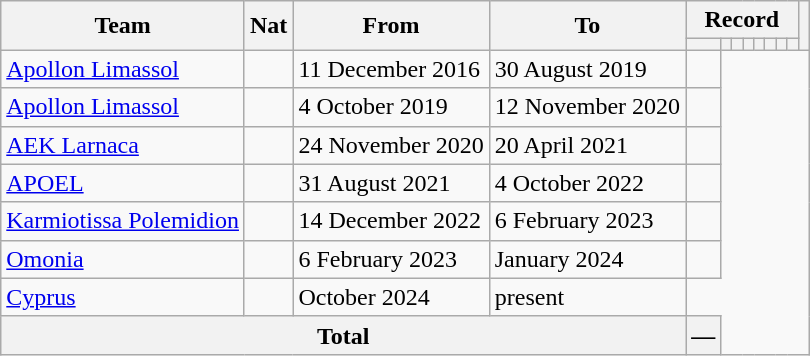<table class="wikitable" style="text-align: center">
<tr>
<th rowspan="2">Team</th>
<th rowspan="2">Nat</th>
<th rowspan="2">From</th>
<th rowspan="2">To</th>
<th colspan="8">Record</th>
<th rowspan=2></th>
</tr>
<tr>
<th></th>
<th></th>
<th></th>
<th></th>
<th></th>
<th></th>
<th></th>
<th></th>
</tr>
<tr>
<td align=left><a href='#'>Apollon Limassol</a></td>
<td></td>
<td align=left>11 December 2016</td>
<td align=left>30 August 2019<br></td>
<td></td>
</tr>
<tr>
<td align=left><a href='#'>Apollon Limassol</a></td>
<td></td>
<td align=left>4 October 2019</td>
<td align=left>12 November 2020<br></td>
<td></td>
</tr>
<tr>
<td align="left"><a href='#'>AEK Larnaca</a></td>
<td></td>
<td align=left>24 November 2020</td>
<td align=left>20 April 2021<br></td>
<td></td>
</tr>
<tr>
<td align="left"><a href='#'>APOEL</a></td>
<td></td>
<td align=left>31 August 2021</td>
<td align=left>4 October 2022<br></td>
<td></td>
</tr>
<tr>
<td align="left"><a href='#'>Karmiotissa Polemidion</a></td>
<td></td>
<td align=left>14 December 2022</td>
<td align=left>6 February 2023<br></td>
<td></td>
</tr>
<tr>
<td align="left"><a href='#'>Omonia</a></td>
<td></td>
<td align=left>6 February 2023</td>
<td align=left>January 2024<br></td>
<td></td>
</tr>
<tr>
<td align=left><a href='#'>Cyprus</a></td>
<td></td>
<td align=left>October 2024</td>
<td align=left>present<br></td>
</tr>
<tr>
<th colspan="4">Total<br></th>
<th>—</th>
</tr>
</table>
